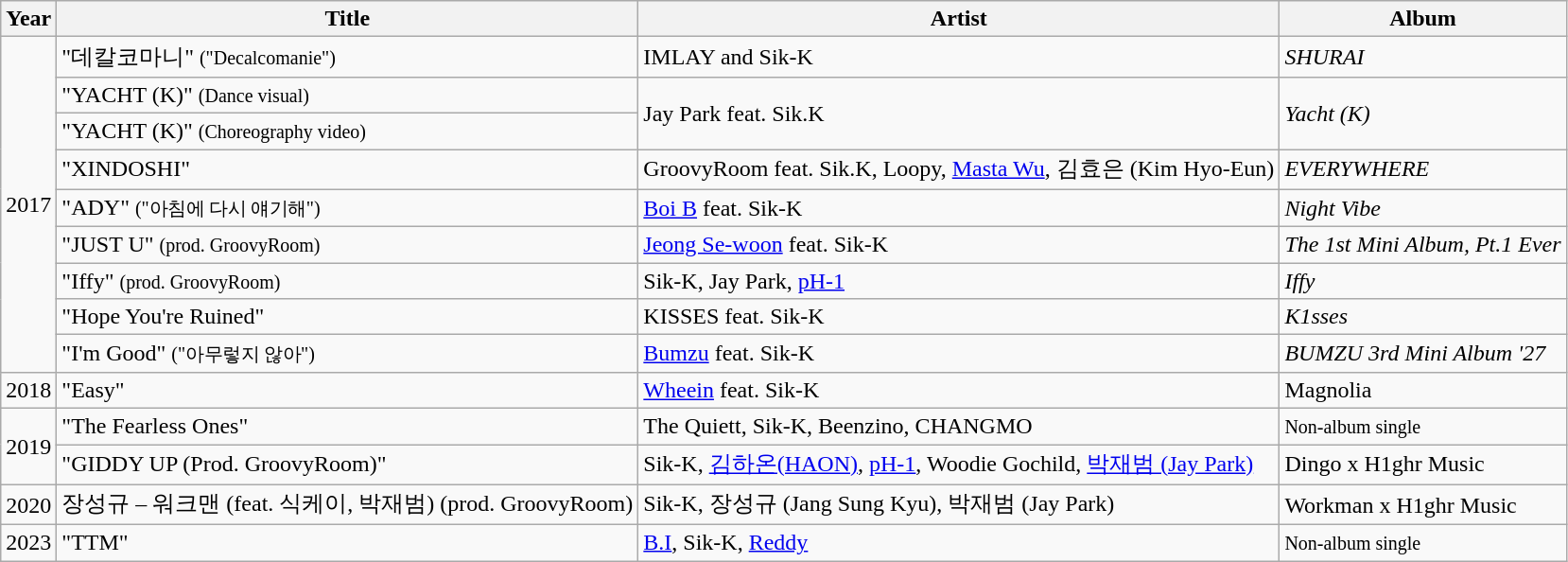<table class="wikitable">
<tr>
<th>Year</th>
<th>Title</th>
<th>Artist</th>
<th>Album</th>
</tr>
<tr>
<td rowspan="9">2017</td>
<td>"데칼코마니" <small>("Decalcomanie")</small></td>
<td>IMLAY and Sik-K</td>
<td><em>SHURAI</em></td>
</tr>
<tr>
<td>"YACHT (K)" <small>(Dance visual)</small></td>
<td rowspan="2">Jay Park feat. Sik.K</td>
<td rowspan="2"><em>Yacht (K)</em></td>
</tr>
<tr>
<td>"YACHT (K)" <small>(Choreography video)</small></td>
</tr>
<tr>
<td>"XINDOSHI"</td>
<td>GroovyRoom feat. Sik.K, Loopy, <a href='#'>Masta Wu</a>, 김효은 (Kim Hyo-Eun)</td>
<td><em>EVERYWHERE</em></td>
</tr>
<tr>
<td>"ADY" <small>("아침에 다시 얘기해")</small></td>
<td><a href='#'>Boi B</a> feat. Sik-K</td>
<td><em>Night Vibe</em></td>
</tr>
<tr>
<td>"JUST U" <small>(prod. GroovyRoom)</small></td>
<td><a href='#'>Jeong Se-woon</a> feat. Sik-K</td>
<td><em>The 1st Mini Album, Pt.1 Ever</em></td>
</tr>
<tr>
<td>"Iffy" <small>(prod. GroovyRoom)</small></td>
<td>Sik-K, Jay Park, <a href='#'>pH-1</a></td>
<td><em>Iffy</em></td>
</tr>
<tr>
<td>"Hope You're Ruined"</td>
<td>KISSES feat. Sik-K</td>
<td><em>K1sses</em></td>
</tr>
<tr>
<td>"I'm Good" <small>("아무렇지 않아")</small></td>
<td><a href='#'>Bumzu</a> feat. Sik-K</td>
<td><em>BUMZU 3rd Mini Album '27<strong></td>
</tr>
<tr>
<td>2018</td>
<td>"Easy"</td>
<td><a href='#'>Wheein</a> feat. Sik-K</td>
<td></em>Magnolia<em></td>
</tr>
<tr>
<td rowspan="2">2019</td>
<td>"The Fearless Ones"</td>
<td>The Quiett, Sik-K, Beenzino, CHANGMO</td>
<td><small>Non-album single</small></td>
</tr>
<tr>
<td>"GIDDY UP (Prod. GroovyRoom)"</td>
<td>Sik-K, <a href='#'>김하온(HAON)</a>, <a href='#'>pH-1</a>, Woodie Gochild, <a href='#'>박재범 (Jay Park)</a></td>
<td>Dingo x H1ghr Music</td>
</tr>
<tr>
<td>2020</td>
<td>장성규 – 워크맨 (feat. 식케이, 박재범) (prod. GroovyRoom)</td>
<td>Sik-K, 장성규 (Jang Sung Kyu), 박재범 (Jay Park)</td>
<td>Workman x H1ghr Music</td>
</tr>
<tr>
<td>2023</td>
<td>"TTM"</td>
<td><a href='#'>B.I</a>, Sik-K, <a href='#'>Reddy</a></td>
<td><small>Non-album single</small></td>
</tr>
</table>
